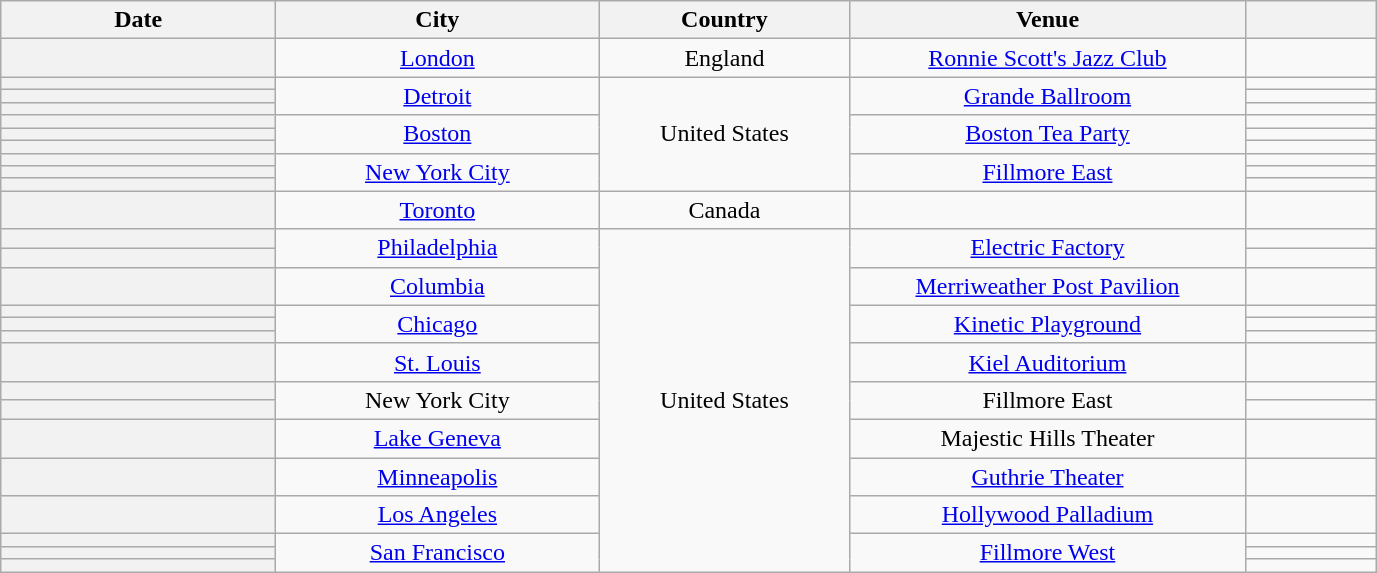<table class="wikitable plainrowheaders" style="text-align:center;">
<tr>
<th scope="col" style="width:11em;">Date</th>
<th scope="col" style="width:13em;">City</th>
<th scope="col" style="width:10em;">Country</th>
<th scope="col" style="width:16em;">Venue</th>
<th scope="col" style="width:5em;" class="unsortable"></th>
</tr>
<tr>
<th scope="row"></th>
<td><a href='#'>London</a></td>
<td>England</td>
<td><a href='#'>Ronnie Scott's Jazz Club</a></td>
<td></td>
</tr>
<tr>
<th scope="row"></th>
<td rowspan="3"><a href='#'>Detroit</a></td>
<td rowspan="9">United States</td>
<td rowspan="3"><a href='#'>Grande Ballroom</a></td>
<td></td>
</tr>
<tr>
<th scope="row"></th>
<td></td>
</tr>
<tr>
<th scope="row"></th>
<td></td>
</tr>
<tr>
<th scope="row"></th>
<td rowspan="3"><a href='#'>Boston</a></td>
<td rowspan="3"><a href='#'>Boston Tea Party</a></td>
<td></td>
</tr>
<tr>
<th scope="row"></th>
<td></td>
</tr>
<tr>
<th scope="row"></th>
<td></td>
</tr>
<tr>
<th scope="row"></th>
<td rowspan="3"><a href='#'>New York City</a></td>
<td rowspan="3"><a href='#'>Fillmore East</a></td>
<td></td>
</tr>
<tr>
<th scope="row"></th>
<td></td>
</tr>
<tr>
<th scope="row"></th>
<td></td>
</tr>
<tr>
<th scope="row"></th>
<td><a href='#'>Toronto</a></td>
<td>Canada</td>
<td></td>
<td></td>
</tr>
<tr>
<th scope="row"></th>
<td rowspan="2"><a href='#'>Philadelphia</a></td>
<td rowspan="15">United States</td>
<td rowspan="2"><a href='#'>Electric Factory</a></td>
<td></td>
</tr>
<tr>
<th scope="row"></th>
<td></td>
</tr>
<tr>
<th scope="row"></th>
<td><a href='#'>Columbia</a></td>
<td><a href='#'>Merriweather Post Pavilion</a></td>
<td></td>
</tr>
<tr>
<th scope="row"></th>
<td rowspan="3"><a href='#'>Chicago</a></td>
<td rowspan="3"><a href='#'>Kinetic Playground</a></td>
<td></td>
</tr>
<tr>
<th scope="row"></th>
<td></td>
</tr>
<tr>
<th scope="row"></th>
<td></td>
</tr>
<tr>
<th scope="row"></th>
<td><a href='#'>St. Louis</a></td>
<td><a href='#'>Kiel Auditorium</a></td>
<td></td>
</tr>
<tr>
<th scope="row"></th>
<td rowspan="2">New York City</td>
<td rowspan="2">Fillmore East</td>
<td></td>
</tr>
<tr>
<th scope="row"></th>
<td></td>
</tr>
<tr>
<th scope="row"></th>
<td><a href='#'>Lake Geneva</a></td>
<td>Majestic Hills Theater</td>
<td></td>
</tr>
<tr>
<th scope="row"></th>
<td><a href='#'>Minneapolis</a></td>
<td><a href='#'>Guthrie Theater</a></td>
<td></td>
</tr>
<tr>
<th scope="row"></th>
<td><a href='#'>Los Angeles</a></td>
<td><a href='#'>Hollywood Palladium</a></td>
<td></td>
</tr>
<tr>
<th scope="row"></th>
<td rowspan="3"><a href='#'>San Francisco</a></td>
<td rowspan="3"><a href='#'>Fillmore West</a></td>
<td></td>
</tr>
<tr>
<th scope="row"></th>
<td></td>
</tr>
<tr>
<th scope="row"></th>
<td></td>
</tr>
</table>
